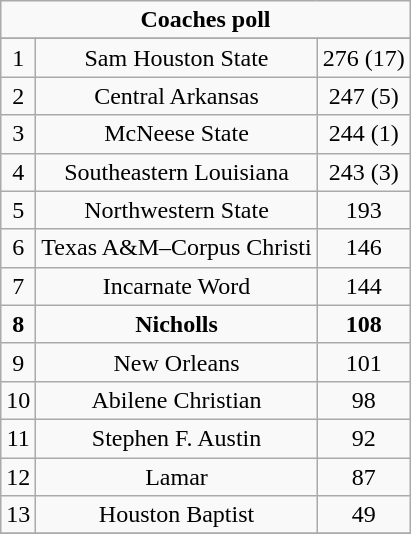<table class="wikitable">
<tr align="center">
<td align="center" Colspan="3"><strong>Coaches poll</strong></td>
</tr>
<tr align="center">
</tr>
<tr align="center">
<td>1</td>
<td>Sam Houston State</td>
<td>276 (17)</td>
</tr>
<tr align="center">
<td>2</td>
<td>Central Arkansas</td>
<td>247 (5)</td>
</tr>
<tr align="center">
<td>3</td>
<td>McNeese State</td>
<td>244 (1)</td>
</tr>
<tr align="center">
<td>4</td>
<td>Southeastern Louisiana</td>
<td>243 (3)</td>
</tr>
<tr align="center">
<td>5</td>
<td>Northwestern State</td>
<td>193</td>
</tr>
<tr align="center">
<td>6</td>
<td>Texas A&M–Corpus Christi</td>
<td>146</td>
</tr>
<tr align="center">
<td>7</td>
<td>Incarnate Word</td>
<td>144</td>
</tr>
<tr align="center">
<td><strong>8</strong></td>
<td><strong>Nicholls</strong></td>
<td><strong>108</strong></td>
</tr>
<tr align="center">
<td>9</td>
<td>New Orleans</td>
<td>101</td>
</tr>
<tr align="center">
<td>10</td>
<td>Abilene Christian</td>
<td>98</td>
</tr>
<tr align="center">
<td>11</td>
<td>Stephen F. Austin</td>
<td>92</td>
</tr>
<tr align="center">
<td>12</td>
<td>Lamar</td>
<td>87</td>
</tr>
<tr align="center">
<td>13</td>
<td>Houston Baptist</td>
<td>49</td>
</tr>
<tr align="center">
</tr>
</table>
